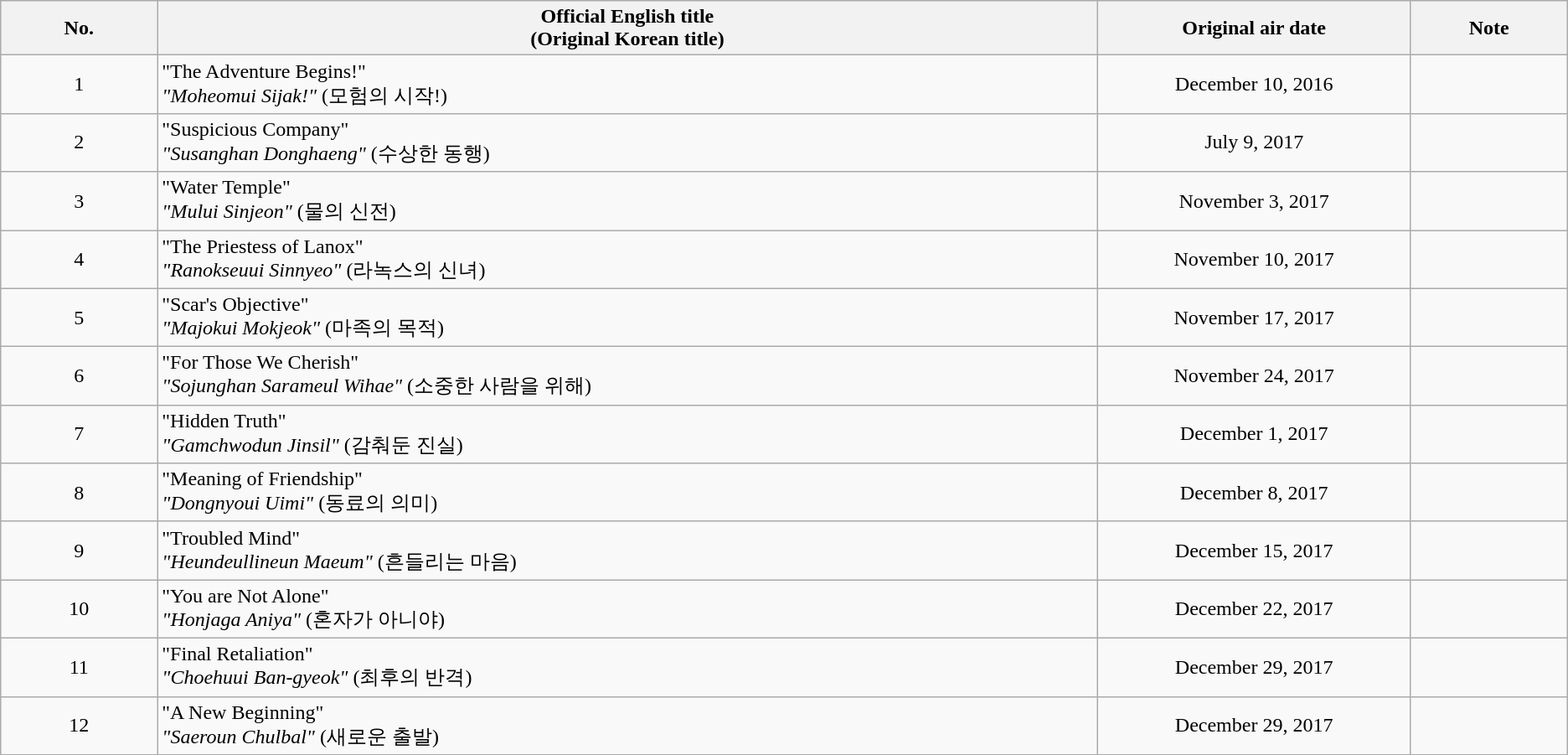<table class="wikitable" style="text-align:center">
<tr>
<th style="width:5%">No.</th>
<th style="width:30%">Official English title<br>(Original Korean title)</th>
<th style="width:10%">Original air date</th>
<th style="width:5%">Note</th>
</tr>
<tr>
<td>1</td>
<td align="left">"The Adventure Begins!"<br><em>"Moheomui Sijak!"</em> (모험의 시작!)</td>
<td>December 10, 2016</td>
<td></td>
</tr>
<tr>
<td>2</td>
<td align="left">"Suspicious Company"<br><em>"Susanghan Donghaeng"</em> (수상한 동행)</td>
<td>July 9, 2017</td>
<td></td>
</tr>
<tr>
<td>3</td>
<td align="left">"Water Temple"<br><em>"Mului Sinjeon"</em> (물의 신전)</td>
<td>November 3, 2017</td>
<td></td>
</tr>
<tr>
<td>4</td>
<td align="left">"The Priestess of Lanox"<br><em>"Ranokseuui Sinnyeo"</em> (라녹스의 신녀)</td>
<td>November 10, 2017</td>
<td></td>
</tr>
<tr>
<td>5</td>
<td align="left">"Scar's Objective"<br><em>"Majokui Mokjeok"</em> (마족의 목적)</td>
<td>November 17, 2017</td>
<td></td>
</tr>
<tr>
<td>6</td>
<td align="left">"For Those We Cherish"<br><em>"Sojunghan Sarameul Wihae"</em> (소중한 사람을 위해)</td>
<td>November 24, 2017</td>
<td></td>
</tr>
<tr>
<td>7</td>
<td align="left">"Hidden Truth"<br><em>"Gamchwodun Jinsil"</em> (감춰둔 진실)</td>
<td>December 1, 2017</td>
<td></td>
</tr>
<tr>
<td>8</td>
<td align="left">"Meaning of Friendship"<br><em>"Dongnyoui Uimi"</em> (동료의 의미)</td>
<td>December 8, 2017</td>
<td></td>
</tr>
<tr>
<td>9</td>
<td align="left">"Troubled Mind"<br><em>"Heundeullineun Maeum"</em> (흔들리는 마음)</td>
<td>December 15, 2017</td>
<td></td>
</tr>
<tr>
<td>10</td>
<td align="left">"You are Not Alone"<br><em>"Honjaga Aniya"</em> (혼자가 아니야)</td>
<td>December 22, 2017</td>
<td></td>
</tr>
<tr>
<td>11</td>
<td align="left">"Final Retaliation"<br><em>"Choehuui Ban-gyeok"</em> (최후의 반격)</td>
<td>December 29, 2017</td>
<td></td>
</tr>
<tr>
<td>12</td>
<td align="left">"A New Beginning"<br><em>"Saeroun Chulbal"</em> (새로운 출발)</td>
<td>December 29, 2017</td>
<td></td>
</tr>
</table>
